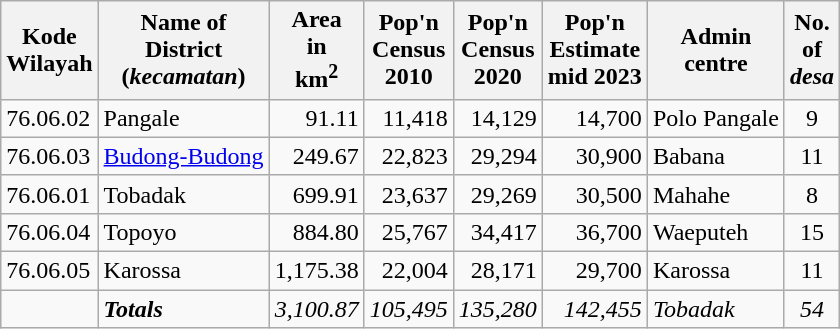<table class="sortable wikitable">
<tr>
<th>Kode <br>Wilayah</th>
<th>Name of<br>District<br>(<em>kecamatan</em>)</th>
<th>Area <br>in<br>km<sup>2</sup></th>
<th>Pop'n<br>Census<br>2010</th>
<th>Pop'n<br>Census<br>2020</th>
<th>Pop'n<br>Estimate<br>mid 2023</th>
<th>Admin<br>centre</th>
<th>No.<br>of<br><em>desa</em></th>
</tr>
<tr>
<td>76.06.02</td>
<td>Pangale</td>
<td align="right">91.11</td>
<td align="right">11,418</td>
<td align="right">14,129</td>
<td align="right">14,700</td>
<td>Polo Pangale</td>
<td align="center">9</td>
</tr>
<tr>
<td>76.06.03</td>
<td><a href='#'>Budong-Budong</a></td>
<td align="right">249.67</td>
<td align="right">22,823</td>
<td align="right">29,294</td>
<td align="right">30,900</td>
<td>Babana</td>
<td align="center">11</td>
</tr>
<tr>
<td>76.06.01</td>
<td>Tobadak</td>
<td align="right">699.91</td>
<td align="right">23,637</td>
<td align="right">29,269</td>
<td align="right">30,500</td>
<td>Mahahe</td>
<td align="center">8</td>
</tr>
<tr>
<td>76.06.04</td>
<td>Topoyo</td>
<td align="right">884.80</td>
<td align="right">25,767</td>
<td align="right">34,417</td>
<td align="right">36,700</td>
<td>Waeputeh</td>
<td align="center">15</td>
</tr>
<tr>
<td>76.06.05</td>
<td>Karossa</td>
<td align="right">1,175.38</td>
<td align="right">22,004</td>
<td align="right">28,171</td>
<td align="right">29,700</td>
<td>Karossa</td>
<td align="center">11</td>
</tr>
<tr>
<td></td>
<td><strong><em>Totals</em></strong></td>
<td align="right"><em>3,100.87</em></td>
<td align="right"><em>105,495</em></td>
<td align="right"><em>135,280</em></td>
<td align="right"><em>142,455</em></td>
<td><em>Tobadak</em></td>
<td align="center"><em>54</em></td>
</tr>
</table>
